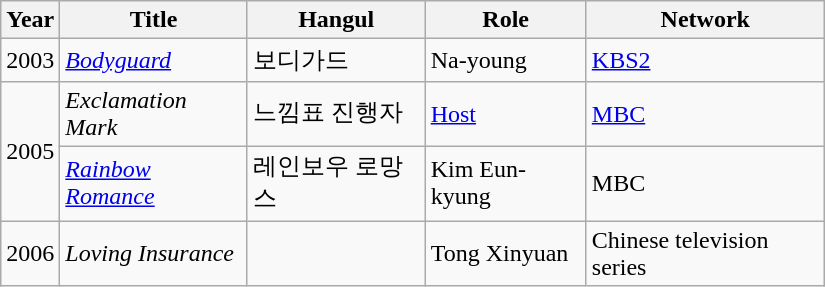<table class="wikitable" style="width:550px">
<tr>
<th width=10>Year</th>
<th>Title</th>
<th>Hangul</th>
<th>Role</th>
<th>Network</th>
</tr>
<tr>
<td>2003</td>
<td><em><a href='#'>Bodyguard</a></em></td>
<td>보디가드</td>
<td>Na-young</td>
<td><a href='#'>KBS2</a></td>
</tr>
<tr>
<td rowspan=2>2005</td>
<td><em>Exclamation Mark</em></td>
<td>느낌표 진행자</td>
<td><a href='#'>Host</a></td>
<td><a href='#'>MBC</a></td>
</tr>
<tr>
<td><em><a href='#'>Rainbow Romance</a></em></td>
<td>레인보우 로망스</td>
<td>Kim Eun-kyung</td>
<td>MBC</td>
</tr>
<tr>
<td>2006</td>
<td><em>Loving Insurance</em></td>
<td></td>
<td>Tong Xinyuan</td>
<td>Chinese television series</td>
</tr>
</table>
